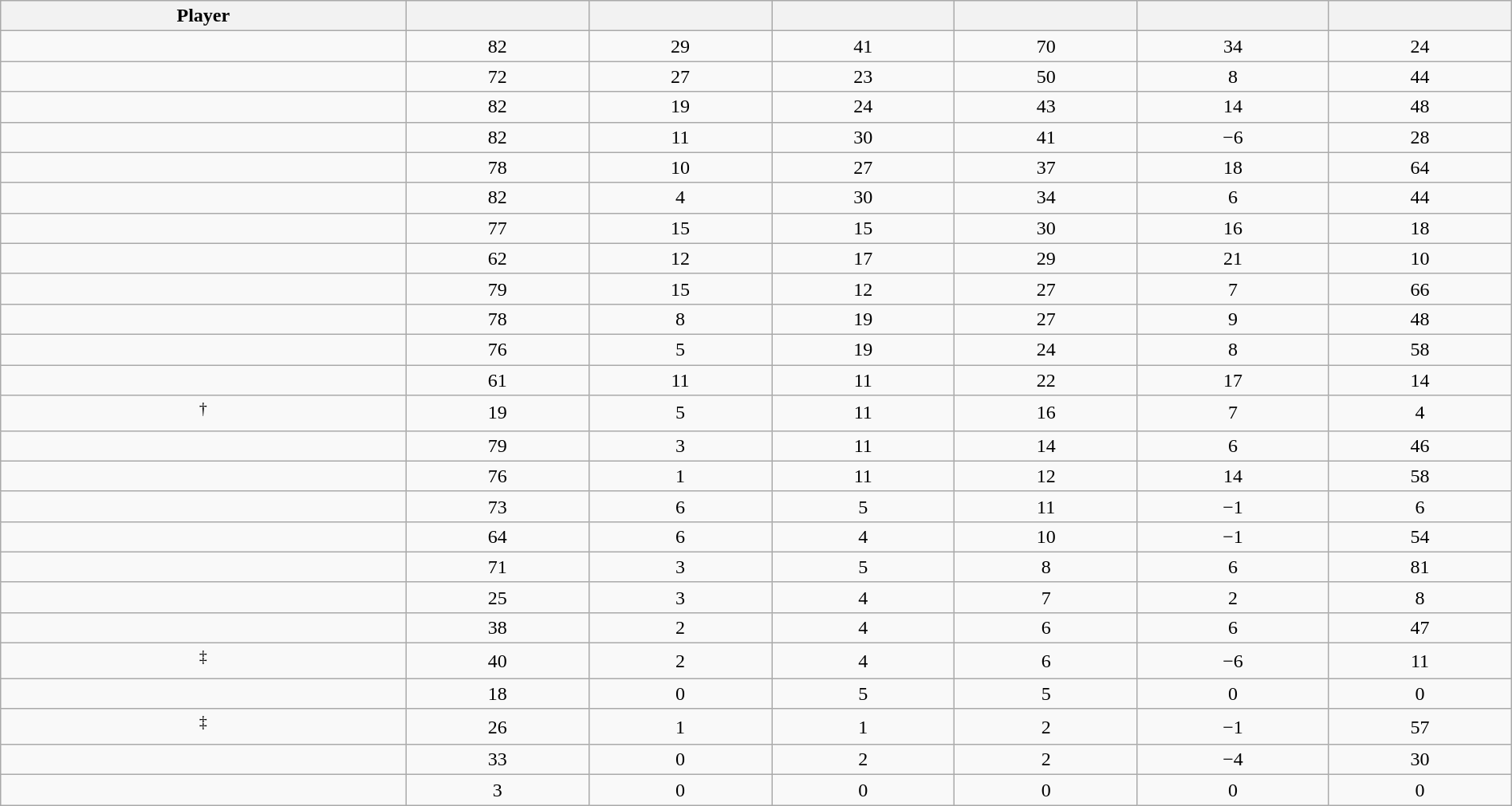<table class="wikitable sortable" style="width:100%;">
<tr align=center>
<th>Player</th>
<th></th>
<th></th>
<th></th>
<th></th>
<th data-sort-type="number"></th>
<th></th>
</tr>
<tr align=center>
<td></td>
<td>82</td>
<td>29</td>
<td>41</td>
<td>70</td>
<td>34</td>
<td>24</td>
</tr>
<tr align=center>
<td></td>
<td>72</td>
<td>27</td>
<td>23</td>
<td>50</td>
<td>8</td>
<td>44</td>
</tr>
<tr align=center>
<td></td>
<td>82</td>
<td>19</td>
<td>24</td>
<td>43</td>
<td>14</td>
<td>48</td>
</tr>
<tr align=center>
<td></td>
<td>82</td>
<td>11</td>
<td>30</td>
<td>41</td>
<td>−6</td>
<td>28</td>
</tr>
<tr align=center>
<td></td>
<td>78</td>
<td>10</td>
<td>27</td>
<td>37</td>
<td>18</td>
<td>64</td>
</tr>
<tr align=center>
<td></td>
<td>82</td>
<td>4</td>
<td>30</td>
<td>34</td>
<td>6</td>
<td>44</td>
</tr>
<tr align=center>
<td></td>
<td>77</td>
<td>15</td>
<td>15</td>
<td>30</td>
<td>16</td>
<td>18</td>
</tr>
<tr align=center>
<td></td>
<td>62</td>
<td>12</td>
<td>17</td>
<td>29</td>
<td>21</td>
<td>10</td>
</tr>
<tr align=center>
<td></td>
<td>79</td>
<td>15</td>
<td>12</td>
<td>27</td>
<td>7</td>
<td>66</td>
</tr>
<tr align=center>
<td></td>
<td>78</td>
<td>8</td>
<td>19</td>
<td>27</td>
<td>9</td>
<td>48</td>
</tr>
<tr align=center>
<td></td>
<td>76</td>
<td>5</td>
<td>19</td>
<td>24</td>
<td>8</td>
<td>58</td>
</tr>
<tr align=center>
<td></td>
<td>61</td>
<td>11</td>
<td>11</td>
<td>22</td>
<td>17</td>
<td>14</td>
</tr>
<tr align=center>
<td><sup>†</sup></td>
<td>19</td>
<td>5</td>
<td>11</td>
<td>16</td>
<td>7</td>
<td>4</td>
</tr>
<tr align=center>
<td></td>
<td>79</td>
<td>3</td>
<td>11</td>
<td>14</td>
<td>6</td>
<td>46</td>
</tr>
<tr align=center>
<td></td>
<td>76</td>
<td>1</td>
<td>11</td>
<td>12</td>
<td>14</td>
<td>58</td>
</tr>
<tr align=center>
<td></td>
<td>73</td>
<td>6</td>
<td>5</td>
<td>11</td>
<td>−1</td>
<td>6</td>
</tr>
<tr align=center>
<td></td>
<td>64</td>
<td>6</td>
<td>4</td>
<td>10</td>
<td>−1</td>
<td>54</td>
</tr>
<tr align=center>
<td></td>
<td>71</td>
<td>3</td>
<td>5</td>
<td>8</td>
<td>6</td>
<td>81</td>
</tr>
<tr align=center>
<td></td>
<td>25</td>
<td>3</td>
<td>4</td>
<td>7</td>
<td>2</td>
<td>8</td>
</tr>
<tr align=center>
<td></td>
<td>38</td>
<td>2</td>
<td>4</td>
<td>6</td>
<td>6</td>
<td>47</td>
</tr>
<tr align=center>
<td><sup>‡</sup></td>
<td>40</td>
<td>2</td>
<td>4</td>
<td>6</td>
<td>−6</td>
<td>11</td>
</tr>
<tr align=center>
<td></td>
<td>18</td>
<td>0</td>
<td>5</td>
<td>5</td>
<td>0</td>
<td>0</td>
</tr>
<tr align=center>
<td><sup>‡</sup></td>
<td>26</td>
<td>1</td>
<td>1</td>
<td>2</td>
<td>−1</td>
<td>57</td>
</tr>
<tr align=center>
<td></td>
<td>33</td>
<td>0</td>
<td>2</td>
<td>2</td>
<td>−4</td>
<td>30</td>
</tr>
<tr align=center>
<td></td>
<td>3</td>
<td>0</td>
<td>0</td>
<td>0</td>
<td>0</td>
<td>0</td>
</tr>
</table>
